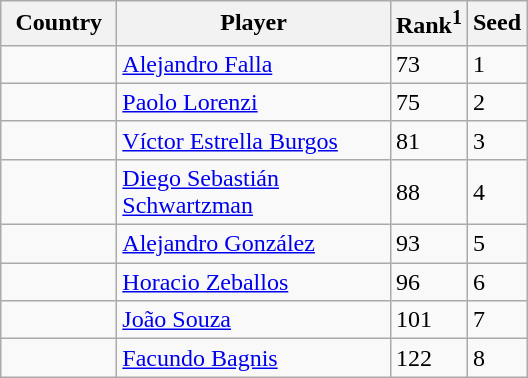<table class="sortable wikitable">
<tr>
<th width="70">Country</th>
<th width="175">Player</th>
<th>Rank<sup>1</sup></th>
<th>Seed</th>
</tr>
<tr>
<td></td>
<td><a href='#'>Alejandro Falla</a></td>
<td>73</td>
<td>1</td>
</tr>
<tr>
<td></td>
<td><a href='#'>Paolo Lorenzi</a></td>
<td>75</td>
<td>2</td>
</tr>
<tr>
<td></td>
<td><a href='#'>Víctor Estrella Burgos</a></td>
<td>81</td>
<td>3</td>
</tr>
<tr>
<td></td>
<td><a href='#'>Diego Sebastián Schwartzman</a></td>
<td>88</td>
<td>4</td>
</tr>
<tr>
<td></td>
<td><a href='#'>Alejandro González</a></td>
<td>93</td>
<td>5</td>
</tr>
<tr>
<td></td>
<td><a href='#'>Horacio Zeballos</a></td>
<td>96</td>
<td>6</td>
</tr>
<tr>
<td></td>
<td><a href='#'>João Souza</a></td>
<td>101</td>
<td>7</td>
</tr>
<tr>
<td></td>
<td><a href='#'>Facundo Bagnis</a></td>
<td>122</td>
<td>8</td>
</tr>
</table>
